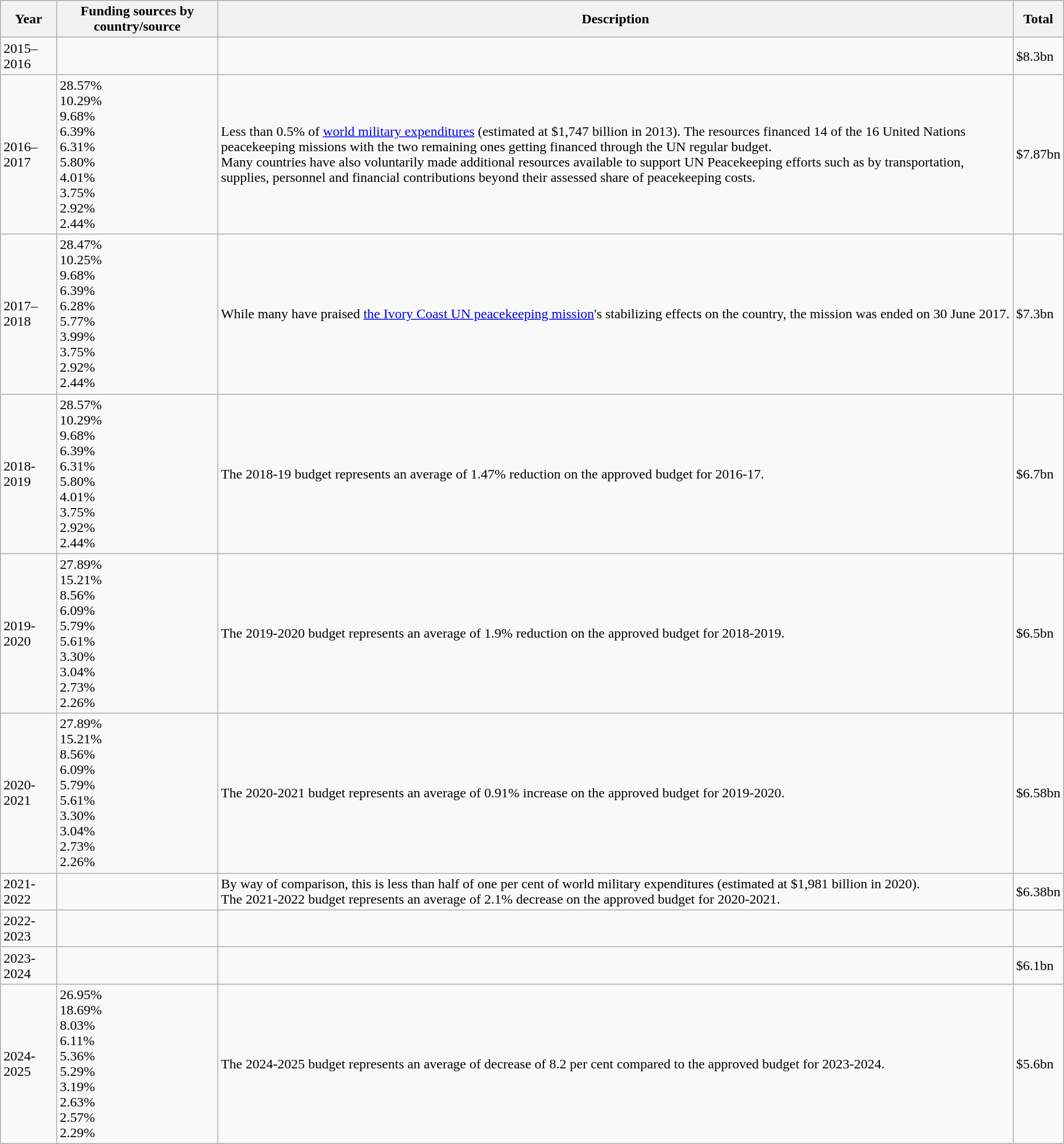<table class="wikitable">
<tr>
<th>Year</th>
<th>Funding sources by country/source</th>
<th>Description</th>
<th>Total</th>
</tr>
<tr>
<td>2015–2016</td>
<td></td>
<td></td>
<td>$8.3bn</td>
</tr>
<tr>
<td>2016–2017</td>
<td> 28.57%<br> 10.29%<br> 9.68%<br> 6.39%<br> 6.31%<br> 5.80%<br> 4.01%<br> 3.75%<br> 2.92%<br> 2.44%</td>
<td>Less than 0.5% of <a href='#'>world military expenditures</a> (estimated at $1,747 billion in 2013). The resources financed 14 of the 16 United Nations peacekeeping missions with the two remaining ones getting financed through the UN regular budget.<br>Many countries have also voluntarily made additional resources available to support UN Peacekeeping efforts such as by transportation, supplies, personnel and financial contributions beyond their assessed share of peacekeeping costs.</td>
<td>$7.87bn</td>
</tr>
<tr>
<td>2017–2018</td>
<td> 28.47%<br> 10.25%<br> 9.68%<br> 6.39%<br> 6.28%<br> 5.77%<br> 3.99%<br> 3.75%<br> 2.92%<br> 2.44%</td>
<td>While many have praised <a href='#'>the Ivory Coast UN peacekeeping mission</a>'s stabilizing effects on the country, the mission was ended on 30 June 2017.</td>
<td>$7.3bn</td>
</tr>
<tr>
<td>2018-2019</td>
<td> 28.57%<br> 10.29%<br> 9.68%<br> 6.39%<br> 6.31%<br> 5.80%<br> 4.01%<br> 3.75%<br> 2.92%<br> 2.44%</td>
<td>The 2018-19 budget represents an average of 1.47% reduction on the approved budget for 2016-17.</td>
<td>$6.7bn</td>
</tr>
<tr>
<td>2019-2020</td>
<td> 27.89%<br> 15.21%<br> 8.56%<br> 6.09%<br> 5.79%<br> 5.61%<br> 3.30%<br> 3.04%<br> 2.73%<br> 2.26%</td>
<td>The 2019-2020 budget represents an average of 1.9% reduction on the approved budget for 2018-2019.</td>
<td>$6.5bn</td>
</tr>
<tr>
<td>2020-2021</td>
<td> 27.89%<br> 15.21%<br> 8.56%<br> 6.09%<br> 5.79%<br> 5.61%<br> 3.30%<br> 3.04%<br> 2.73%<br> 2.26%</td>
<td>The 2020-2021 budget represents an average of 0.91% increase on the approved budget for 2019-2020.</td>
<td>$6.58bn</td>
</tr>
<tr>
<td>2021-2022</td>
<td></td>
<td>By way of comparison, this is less than half of one per cent of world military expenditures (estimated at $1,981 billion in 2020).<br>The 2021-2022 budget represents an average of 2.1% decrease on the approved budget for 2020-2021.</td>
<td>$6.38bn</td>
</tr>
<tr>
<td>2022-2023</td>
<td></td>
<td></td>
<td></td>
</tr>
<tr>
<td>2023-2024</td>
<td></td>
<td></td>
<td>$6.1bn</td>
</tr>
<tr>
<td>2024-2025</td>
<td> 26.95%<br> 18.69%<br> 8.03%<br> 6.11%<br> 5.36%<br> 5.29%<br> 3.19%<br> 2.63%<br> 2.57%<br> 2.29%</td>
<td>The 2024-2025 budget represents an average of decrease of 8.2 per cent compared to the approved budget for 2023-2024.</td>
<td>$5.6bn</td>
</tr>
</table>
